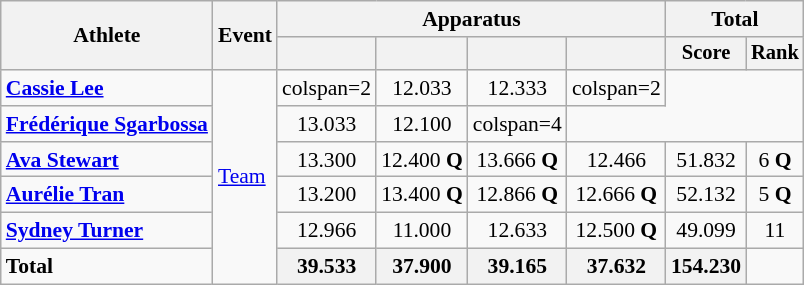<table class="wikitable" style="font-size:90%">
<tr>
<th rowspan=2>Athlete</th>
<th rowspan=2>Event</th>
<th colspan=4>Apparatus</th>
<th colspan=2>Total</th>
</tr>
<tr style="font-size:95%">
<th></th>
<th></th>
<th></th>
<th></th>
<th>Score</th>
<th>Rank</th>
</tr>
<tr align=center>
<td align=left><strong><a href='#'>Cassie Lee</a></strong></td>
<td align=left rowspan=6><a href='#'>Team</a></td>
<td>colspan=2 </td>
<td>12.033</td>
<td>12.333</td>
<td>colspan=2 </td>
</tr>
<tr align=center>
<td align=left><strong><a href='#'>Frédérique Sgarbossa</a></strong></td>
<td>13.033</td>
<td>12.100</td>
<td>colspan=4 </td>
</tr>
<tr align=center>
<td align=left><strong><a href='#'>Ava Stewart</a></strong></td>
<td>13.300</td>
<td>12.400 <strong>Q</strong></td>
<td>13.666 <strong>Q</strong></td>
<td>12.466</td>
<td>51.832</td>
<td>6 <strong>Q</strong></td>
</tr>
<tr align=center>
<td align=left><strong><a href='#'>Aurélie Tran</a></strong></td>
<td>13.200</td>
<td>13.400 <strong>Q</strong></td>
<td>12.866 <strong>Q</strong></td>
<td>12.666 <strong>Q</strong></td>
<td>52.132</td>
<td>5 <strong>Q</strong></td>
</tr>
<tr align=center>
<td align=left><strong><a href='#'>Sydney Turner</a></strong></td>
<td>12.966</td>
<td>11.000</td>
<td>12.633</td>
<td>12.500 <strong>Q</strong></td>
<td>49.099</td>
<td>11</td>
</tr>
<tr align=center>
<td align=left><strong>Total</strong></td>
<th>39.533</th>
<th>37.900</th>
<th>39.165</th>
<th>37.632</th>
<th>154.230</th>
<td></td>
</tr>
</table>
